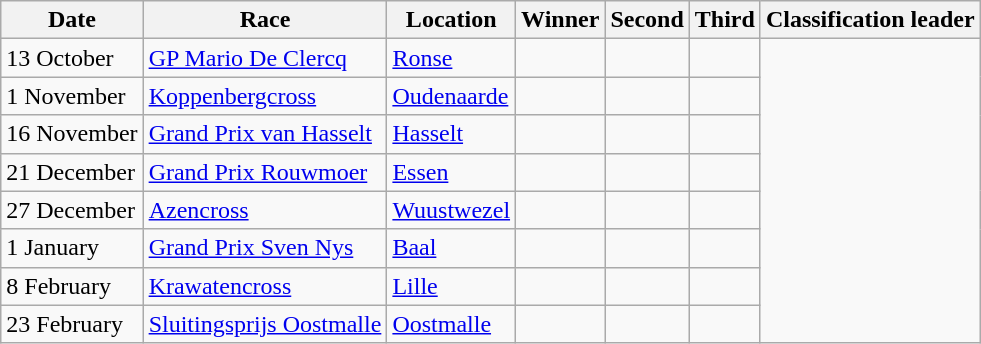<table class="wikitable">
<tr>
<th>Date</th>
<th>Race</th>
<th>Location</th>
<th>Winner</th>
<th>Second</th>
<th>Third</th>
<th>Classification leader</th>
</tr>
<tr>
<td>13 October</td>
<td><a href='#'>GP Mario De Clercq</a></td>
<td><a href='#'>Ronse</a></td>
<td></td>
<td></td>
<td></td>
<td rowspan=8></td>
</tr>
<tr>
<td>1 November</td>
<td><a href='#'>Koppenbergcross</a></td>
<td><a href='#'>Oudenaarde</a></td>
<td></td>
<td></td>
<td></td>
</tr>
<tr>
<td>16 November</td>
<td><a href='#'>Grand Prix van Hasselt</a></td>
<td><a href='#'>Hasselt</a></td>
<td></td>
<td></td>
<td></td>
</tr>
<tr>
<td>21 December</td>
<td><a href='#'>Grand Prix Rouwmoer</a></td>
<td><a href='#'>Essen</a></td>
<td></td>
<td></td>
<td></td>
</tr>
<tr>
<td>27 December</td>
<td><a href='#'>Azencross</a></td>
<td><a href='#'>Wuustwezel</a></td>
<td></td>
<td></td>
<td></td>
</tr>
<tr>
<td>1 January</td>
<td><a href='#'>Grand Prix Sven Nys</a></td>
<td><a href='#'>Baal</a></td>
<td></td>
<td></td>
<td></td>
</tr>
<tr>
<td>8 February</td>
<td><a href='#'>Krawatencross</a></td>
<td><a href='#'>Lille</a></td>
<td></td>
<td></td>
<td></td>
</tr>
<tr>
<td>23 February</td>
<td><a href='#'>Sluitingsprijs Oostmalle</a></td>
<td><a href='#'>Oostmalle</a></td>
<td></td>
<td></td>
<td></td>
</tr>
</table>
